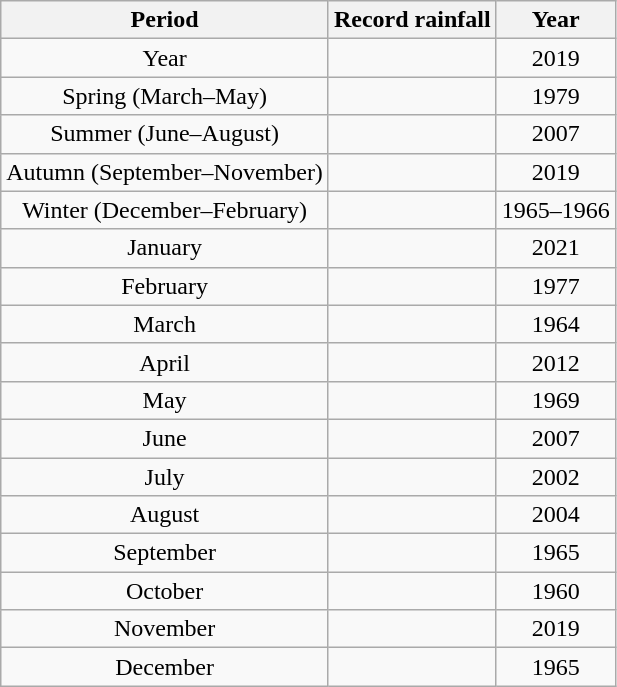<table class="wikitable plainrowheaders" style="text-align:center;">
<tr>
<th>Period</th>
<th>Record rainfall</th>
<th>Year</th>
</tr>
<tr>
<td>Year</td>
<td></td>
<td>2019</td>
</tr>
<tr>
<td>Spring (March–May)</td>
<td></td>
<td>1979</td>
</tr>
<tr>
<td>Summer (June–August)</td>
<td></td>
<td>2007</td>
</tr>
<tr>
<td>Autumn (September–November)</td>
<td></td>
<td>2019</td>
</tr>
<tr>
<td>Winter (December–February)</td>
<td></td>
<td>1965–1966</td>
</tr>
<tr>
<td>January</td>
<td></td>
<td>2021</td>
</tr>
<tr>
<td>February</td>
<td></td>
<td>1977</td>
</tr>
<tr>
<td>March</td>
<td></td>
<td>1964</td>
</tr>
<tr>
<td>April</td>
<td></td>
<td>2012</td>
</tr>
<tr>
<td>May</td>
<td></td>
<td>1969</td>
</tr>
<tr>
<td>June</td>
<td></td>
<td>2007</td>
</tr>
<tr>
<td>July</td>
<td></td>
<td>2002</td>
</tr>
<tr>
<td>August</td>
<td></td>
<td>2004</td>
</tr>
<tr>
<td>September</td>
<td></td>
<td>1965</td>
</tr>
<tr>
<td>October</td>
<td></td>
<td>1960</td>
</tr>
<tr>
<td>November</td>
<td></td>
<td>2019</td>
</tr>
<tr>
<td>December</td>
<td></td>
<td>1965</td>
</tr>
</table>
